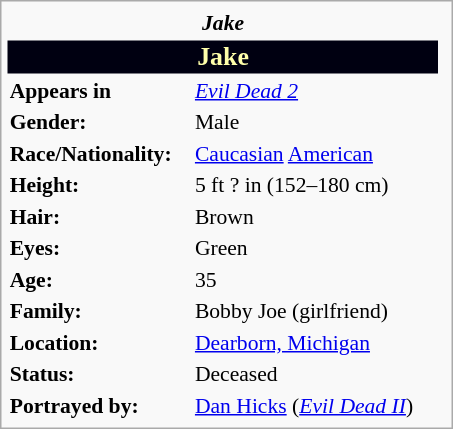<table class="infobox" style="width: 21em; font-size: 90%; text-align: left">
<tr>
<th colspan="2" style="text-align:center;"><em>Jake</em></th>
</tr>
<tr>
<th colspan="2" style="text-align:center; font-size: larger; background-color: #001; color: #ffa;">Jake</th>
<td></td>
</tr>
<tr>
<th>Appears in</th>
<td><a href='#'><em>Evil Dead 2</em></a></td>
</tr>
<tr>
<th>Gender:</th>
<td>Male</td>
</tr>
<tr>
<th>Race/Nationality:</th>
<td><a href='#'>Caucasian</a> <a href='#'>American</a></td>
</tr>
<tr>
<th>Height:</th>
<td>5 ft ? in (152–180 cm)</td>
</tr>
<tr>
<th>Hair:</th>
<td>Brown</td>
</tr>
<tr>
<th>Eyes:</th>
<td>Green</td>
</tr>
<tr>
<th>Age:</th>
<td>35</td>
</tr>
<tr>
<th>Family:</th>
<td>Bobby Joe (girlfriend)</td>
</tr>
<tr>
<th>Location:</th>
<td><a href='#'>Dearborn, Michigan</a></td>
</tr>
<tr>
<th>Status:</th>
<td>Deceased</td>
</tr>
<tr>
<th>Portrayed by:</th>
<td><a href='#'>Dan Hicks</a> (<em><a href='#'>Evil Dead II</a></em>)</td>
</tr>
</table>
